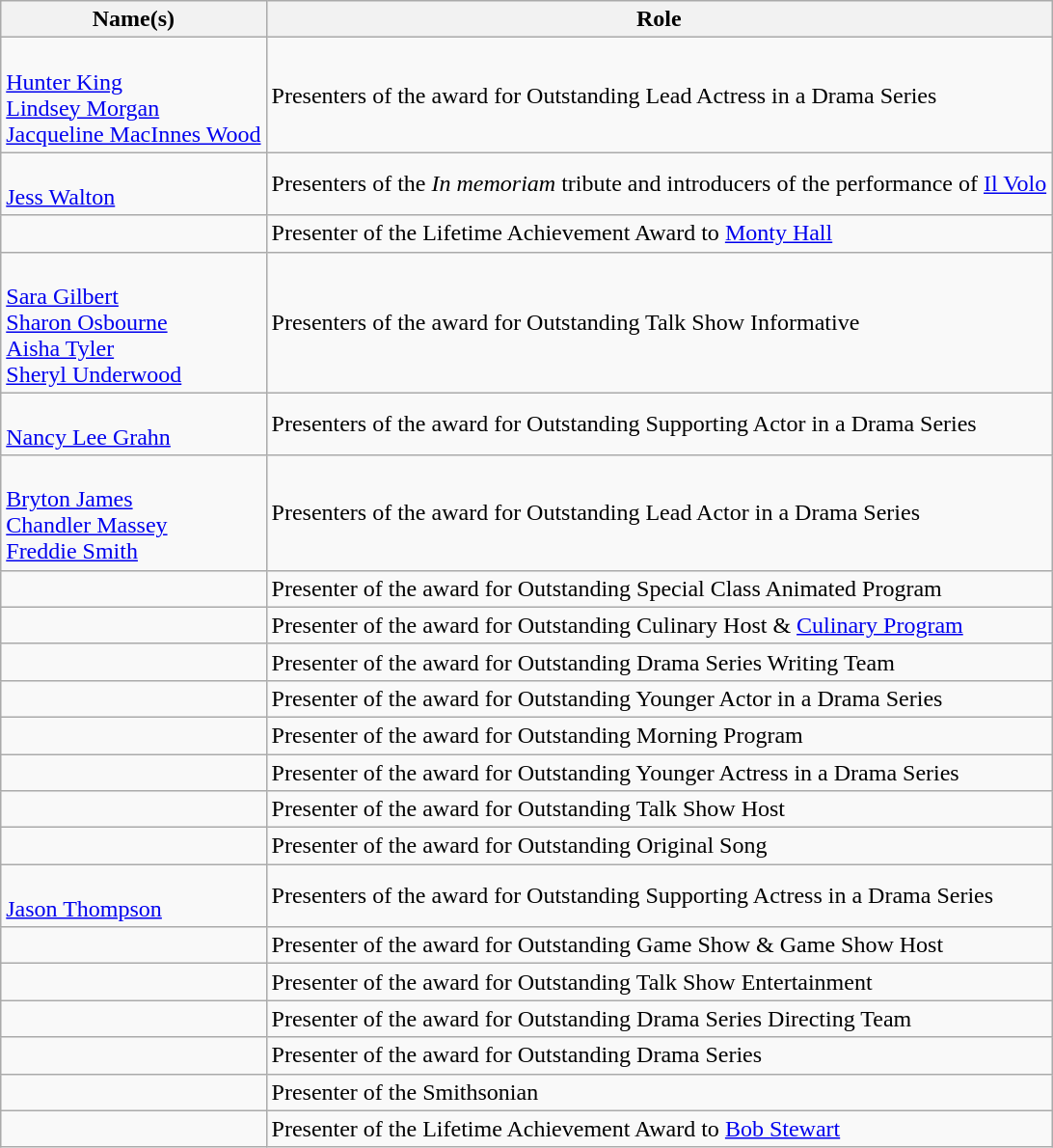<table class="wikitable sortable">
<tr>
<th>Name(s)</th>
<th>Role</th>
</tr>
<tr>
<td>   <br>   <a href='#'>Hunter King</a> <br>  <a href='#'>Lindsey Morgan</a><br> <a href='#'>Jacqueline MacInnes Wood</a></td>
<td>Presenters of the award for  Outstanding Lead Actress in a Drama Series</td>
</tr>
<tr>
<td> <br>  <a href='#'>Jess Walton</a></td>
<td>Presenters of the <em>In memoriam</em> tribute and introducers of the performance of <a href='#'>Il Volo</a></td>
</tr>
<tr>
<td></td>
<td>Presenter of the Lifetime Achievement Award to <a href='#'>Monty Hall</a></td>
</tr>
<tr>
<td>  <br> <a href='#'>Sara Gilbert</a> <br> <a href='#'>Sharon Osbourne</a> <br> <a href='#'>Aisha Tyler</a> <br> <a href='#'>Sheryl Underwood</a></td>
<td>Presenters of the award for Outstanding Talk Show Informative</td>
</tr>
<tr>
<td><br> <a href='#'>Nancy Lee Grahn</a></td>
<td>Presenters of the award for   Outstanding Supporting Actor in a Drama Series</td>
</tr>
<tr>
<td> <br> <a href='#'>Bryton James</a> <br> <a href='#'>Chandler Massey</a> <br> <a href='#'>Freddie Smith</a></td>
<td>Presenters of the award for Outstanding Lead Actor in a Drama Series</td>
</tr>
<tr>
<td></td>
<td>Presenter of the award for Outstanding Special Class Animated Program</td>
</tr>
<tr>
<td></td>
<td>Presenter of the award for Outstanding Culinary Host & <a href='#'>Culinary Program</a></td>
</tr>
<tr>
<td></td>
<td>Presenter of the award for Outstanding Drama Series Writing Team</td>
</tr>
<tr>
<td></td>
<td>Presenter of the award for Outstanding Younger Actor in a Drama Series</td>
</tr>
<tr>
<td></td>
<td>Presenter of the award for  Outstanding Morning Program</td>
</tr>
<tr>
<td></td>
<td>Presenter of the award for Outstanding Younger Actress in a Drama Series</td>
</tr>
<tr>
<td></td>
<td>Presenter of the award for Outstanding Talk Show Host</td>
</tr>
<tr>
<td></td>
<td>Presenter of the award for Outstanding Original Song</td>
</tr>
<tr>
<td>  <br>   <a href='#'>Jason Thompson</a></td>
<td>Presenters of the award for Outstanding Supporting Actress in a Drama Series</td>
</tr>
<tr>
<td></td>
<td>Presenter of the award for Outstanding Game Show & Game Show Host</td>
</tr>
<tr>
<td></td>
<td>Presenter of the award for Outstanding Talk Show Entertainment</td>
</tr>
<tr>
<td></td>
<td>Presenter of the award for Outstanding  Drama Series Directing Team</td>
</tr>
<tr>
<td></td>
<td>Presenter of the award for Outstanding Drama Series</td>
</tr>
<tr>
<td></td>
<td>Presenter of the Smithsonian</td>
</tr>
<tr>
<td></td>
<td>Presenter of the Lifetime Achievement Award to <a href='#'>Bob Stewart</a></td>
</tr>
</table>
